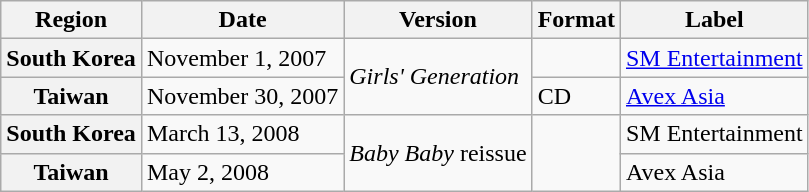<table class="wikitable plainrowheaders">
<tr>
<th>Region</th>
<th>Date</th>
<th>Version</th>
<th>Format</th>
<th>Label</th>
</tr>
<tr>
<th scope="row">South Korea</th>
<td>November 1, 2007</td>
<td rowspan="2"><em>Girls' Generation</em></td>
<td></td>
<td><a href='#'>SM Entertainment</a></td>
</tr>
<tr>
<th scope="row">Taiwan</th>
<td>November 30, 2007</td>
<td>CD</td>
<td><a href='#'>Avex Asia</a></td>
</tr>
<tr>
<th scope="row">South Korea</th>
<td>March 13, 2008</td>
<td rowspan="2"><em>Baby Baby</em> reissue</td>
<td rowspan="2"></td>
<td>SM Entertainment</td>
</tr>
<tr>
<th scope="row">Taiwan</th>
<td>May 2, 2008</td>
<td>Avex Asia</td>
</tr>
</table>
